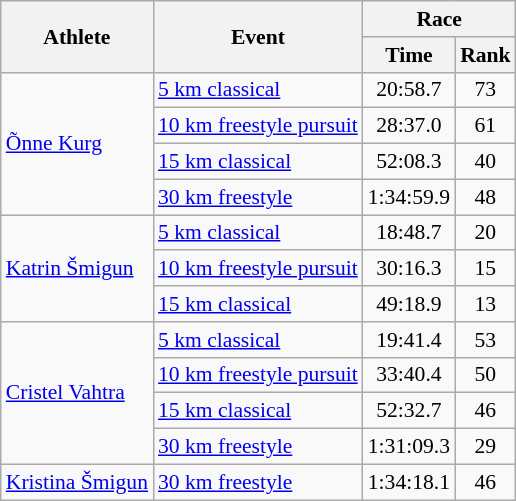<table class="wikitable" style="font-size:90%">
<tr>
<th rowspan="2">Athlete</th>
<th rowspan="2">Event</th>
<th colspan="2">Race</th>
</tr>
<tr>
<th>Time</th>
<th>Rank</th>
</tr>
<tr align="center">
<td align="left" rowspan=4><a href='#'>Õnne Kurg</a></td>
<td align="left"><a href='#'>5 km classical</a></td>
<td>20:58.7</td>
<td>73</td>
</tr>
<tr align="center">
<td align="left"><a href='#'>10 km freestyle pursuit</a></td>
<td>28:37.0</td>
<td>61</td>
</tr>
<tr align="center">
<td align="left"><a href='#'>15 km classical</a></td>
<td>52:08.3</td>
<td>40</td>
</tr>
<tr align="center">
<td align="left"><a href='#'>30 km freestyle</a></td>
<td>1:34:59.9</td>
<td>48</td>
</tr>
<tr align="center">
<td align="left" rowspan=3><a href='#'>Katrin Šmigun</a></td>
<td align="left"><a href='#'>5 km classical</a></td>
<td>18:48.7</td>
<td>20</td>
</tr>
<tr align="center">
<td align="left"><a href='#'>10 km freestyle pursuit</a></td>
<td>30:16.3</td>
<td>15</td>
</tr>
<tr align="center">
<td align="left"><a href='#'>15 km classical</a></td>
<td>49:18.9</td>
<td>13</td>
</tr>
<tr align="center">
<td align="left" rowspan=4><a href='#'>Cristel Vahtra</a></td>
<td align="left"><a href='#'>5 km classical</a></td>
<td>19:41.4</td>
<td>53</td>
</tr>
<tr align="center">
<td align="left"><a href='#'>10 km freestyle pursuit</a></td>
<td>33:40.4</td>
<td>50</td>
</tr>
<tr align="center">
<td align="left"><a href='#'>15 km classical</a></td>
<td>52:32.7</td>
<td>46</td>
</tr>
<tr align="center">
<td align="left"><a href='#'>30 km freestyle</a></td>
<td>1:31:09.3</td>
<td>29</td>
</tr>
<tr align="center">
<td align="left"><a href='#'>Kristina Šmigun</a></td>
<td align="left"><a href='#'>30 km freestyle</a></td>
<td>1:34:18.1</td>
<td>46</td>
</tr>
</table>
